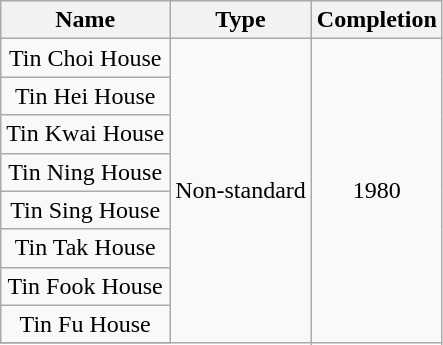<table class="wikitable" style="text-align: center">
<tr>
<th>Name</th>
<th>Type</th>
<th>Completion</th>
</tr>
<tr>
<td>Tin Choi House</td>
<td rowspan="9">Non-standard</td>
<td rowspan="9">1980</td>
</tr>
<tr>
<td>Tin Hei House</td>
</tr>
<tr>
<td>Tin Kwai House</td>
</tr>
<tr>
<td>Tin Ning House</td>
</tr>
<tr>
<td>Tin Sing House</td>
</tr>
<tr>
<td>Tin Tak House</td>
</tr>
<tr>
<td>Tin Fook House</td>
</tr>
<tr>
<td>Tin Fu House</td>
</tr>
<tr>
</tr>
</table>
